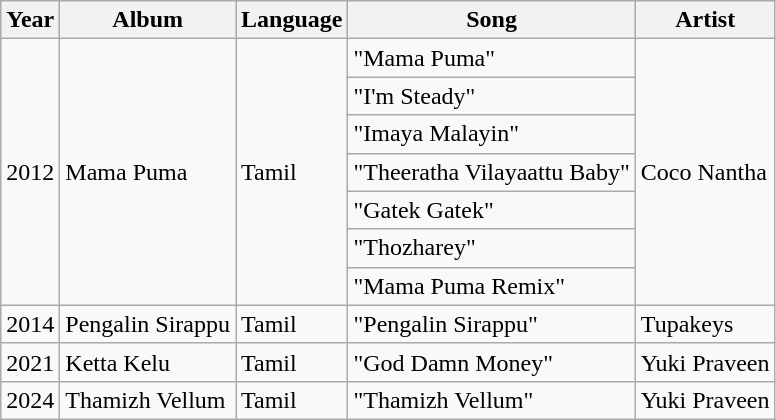<table class="wikitable">
<tr>
<th>Year</th>
<th>Album</th>
<th>Language</th>
<th>Song</th>
<th>Artist</th>
</tr>
<tr>
<td rowspan="7">2012</td>
<td rowspan="7">Mama Puma</td>
<td rowspan="7">Tamil</td>
<td>"Mama Puma"</td>
<td rowspan="7">Coco Nantha</td>
</tr>
<tr>
<td>"I'm Steady"</td>
</tr>
<tr>
<td>"Imaya Malayin"</td>
</tr>
<tr>
<td>"Theeratha Vilayaattu Baby"</td>
</tr>
<tr>
<td>"Gatek Gatek"</td>
</tr>
<tr>
<td>"Thozharey"</td>
</tr>
<tr>
<td>"Mama Puma Remix"</td>
</tr>
<tr>
<td>2014</td>
<td>Pengalin Sirappu</td>
<td>Tamil</td>
<td>"Pengalin Sirappu"</td>
<td>Tupakeys</td>
</tr>
<tr>
<td>2021</td>
<td>Ketta Kelu</td>
<td>Tamil</td>
<td>"God Damn Money"</td>
<td>Yuki Praveen</td>
</tr>
<tr>
<td>2024</td>
<td>Thamizh Vellum</td>
<td>Tamil</td>
<td>"Thamizh Vellum"</td>
<td>Yuki Praveen</td>
</tr>
</table>
